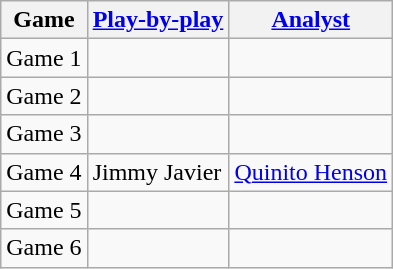<table class=wikitable>
<tr>
<th>Game</th>
<th><a href='#'>Play-by-play</a></th>
<th><a href='#'>Analyst</a></th>
</tr>
<tr>
<td>Game 1</td>
<td></td>
<td></td>
</tr>
<tr>
<td>Game 2</td>
<td></td>
<td></td>
</tr>
<tr>
<td>Game 3</td>
<td></td>
<td></td>
</tr>
<tr>
<td>Game 4</td>
<td>Jimmy Javier</td>
<td><a href='#'>Quinito Henson</a></td>
</tr>
<tr>
<td>Game 5</td>
<td></td>
<td></td>
</tr>
<tr>
<td>Game 6</td>
<td></td>
<td></td>
</tr>
</table>
